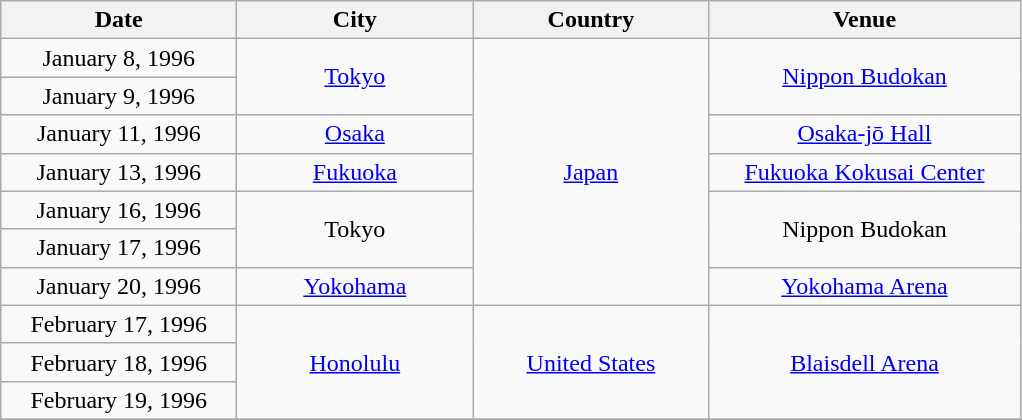<table class="wikitable" style="text-align:center;">
<tr>
<th width="150">Date</th>
<th width="150">City</th>
<th width="150">Country</th>
<th width="200">Venue</th>
</tr>
<tr>
<td>January 8, 1996</td>
<td rowspan="2"><a href='#'>Tokyo</a></td>
<td rowspan="7"><a href='#'>Japan</a></td>
<td rowspan="2"><a href='#'>Nippon Budokan</a></td>
</tr>
<tr>
<td>January 9, 1996</td>
</tr>
<tr>
<td>January 11, 1996</td>
<td><a href='#'>Osaka</a></td>
<td><a href='#'>Osaka-jō Hall</a></td>
</tr>
<tr>
<td>January 13, 1996</td>
<td><a href='#'>Fukuoka</a></td>
<td><a href='#'>Fukuoka Kokusai Center</a></td>
</tr>
<tr>
<td>January 16, 1996</td>
<td rowspan="2">Tokyo</td>
<td rowspan="2">Nippon Budokan</td>
</tr>
<tr>
<td>January 17, 1996</td>
</tr>
<tr>
<td>January 20, 1996</td>
<td><a href='#'>Yokohama</a></td>
<td><a href='#'>Yokohama Arena</a></td>
</tr>
<tr>
<td>February 17, 1996</td>
<td rowspan="3"><a href='#'>Honolulu</a></td>
<td rowspan="3"><a href='#'>United States</a></td>
<td rowspan="3"><a href='#'>Blaisdell Arena</a></td>
</tr>
<tr>
<td>February 18, 1996</td>
</tr>
<tr>
<td>February 19, 1996</td>
</tr>
<tr>
</tr>
</table>
